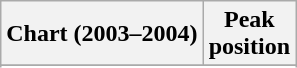<table class="wikitable sortable">
<tr>
<th align="left">Chart (2003–2004)</th>
<th align="center">Peak<br>position</th>
</tr>
<tr>
</tr>
<tr>
</tr>
</table>
